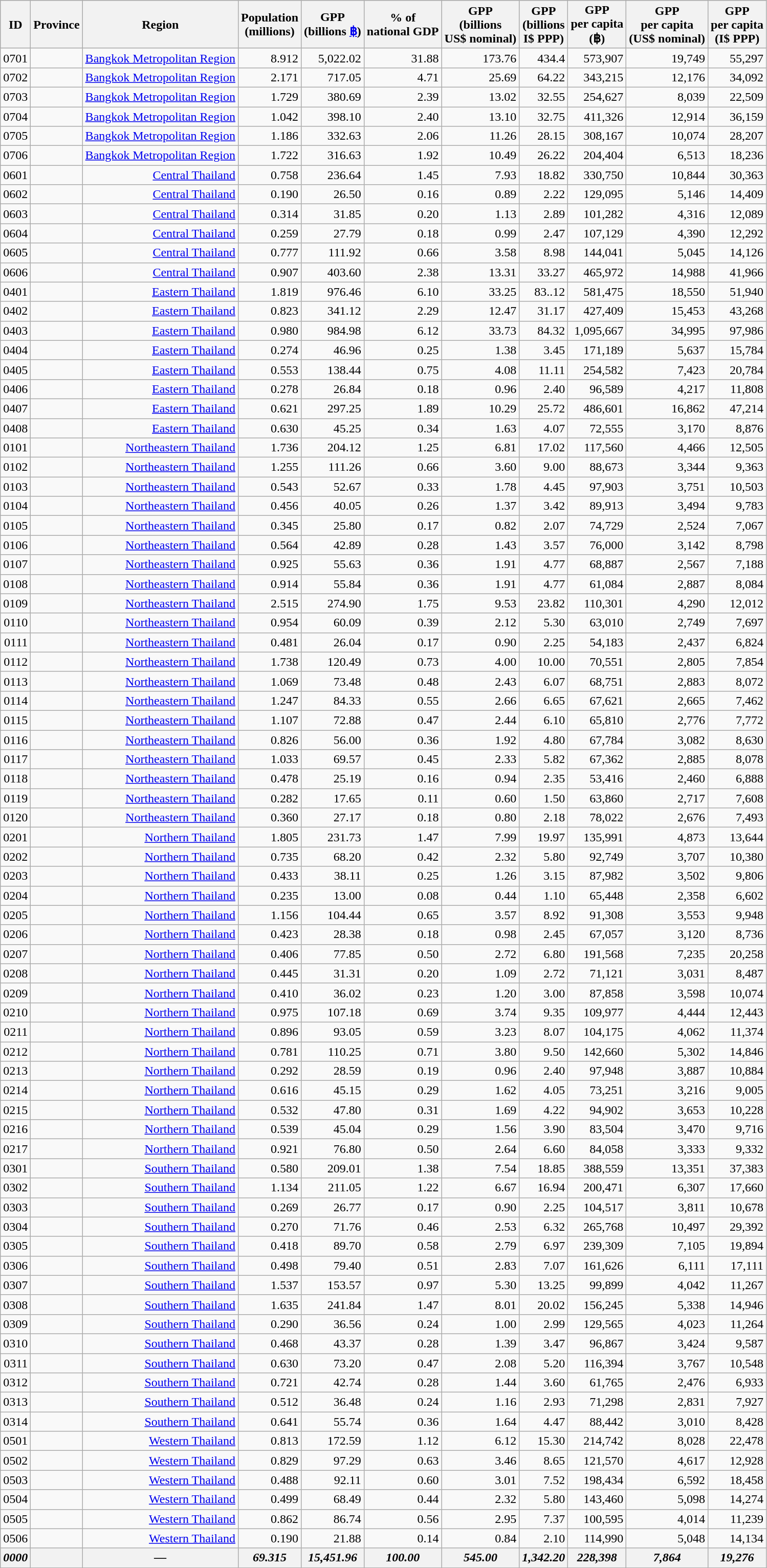<table class="wikitable sortable">
<tr style="text-align:center; background:#ccc;">
<th>ID</th>
<th>Province</th>
<th>Region</th>
<th>Population<br>(millions)</th>
<th>GPP<br>(billions <a href='#'>฿</a>)</th>
<th>% of<br>national GDP</th>
<th>GPP<br>(billions<br>US$ nominal)</th>
<th>GPP<br>(billions<br>I$ PPP)</th>
<th>GPP<br>per capita<br>(฿)</th>
<th>GPP<br>per capita<br>(US$ nominal)</th>
<th>GPP<br>per capita<br>(I$ PPP)</th>
</tr>
<tr align=right>
<td>0701</td>
<td align=left></td>
<td><a href='#'>Bangkok Metropolitan Region</a></td>
<td>8.912</td>
<td>5,022.02</td>
<td>31.88</td>
<td>173.76</td>
<td>434.4</td>
<td>573,907</td>
<td>19,749</td>
<td>55,297</td>
</tr>
<tr align="right">
<td>0702</td>
<td align=left></td>
<td><a href='#'>Bangkok Metropolitan Region</a></td>
<td>2.171</td>
<td>717.05</td>
<td>4.71</td>
<td>25.69</td>
<td>64.22</td>
<td>343,215</td>
<td>12,176</td>
<td>34,092</td>
</tr>
<tr align="right">
<td>0703</td>
<td align=left></td>
<td><a href='#'>Bangkok Metropolitan Region</a></td>
<td>1.729</td>
<td>380.69</td>
<td>2.39</td>
<td>13.02</td>
<td>32.55</td>
<td>254,627</td>
<td>8,039</td>
<td>22,509</td>
</tr>
<tr align="right">
<td>0704</td>
<td align=left></td>
<td><a href='#'>Bangkok Metropolitan Region</a></td>
<td>1.042</td>
<td>398.10</td>
<td>2.40</td>
<td>13.10</td>
<td>32.75</td>
<td>411,326</td>
<td>12,914</td>
<td>36,159</td>
</tr>
<tr align="right">
<td>0705</td>
<td align=left></td>
<td><a href='#'>Bangkok Metropolitan Region</a></td>
<td>1.186</td>
<td>332.63</td>
<td>2.06</td>
<td>11.26</td>
<td>28.15</td>
<td>308,167</td>
<td>10,074</td>
<td>28,207</td>
</tr>
<tr align="right">
<td>0706</td>
<td align=left></td>
<td><a href='#'>Bangkok Metropolitan Region</a></td>
<td>1.722</td>
<td>316.63</td>
<td>1.92</td>
<td>10.49</td>
<td>26.22</td>
<td>204,404</td>
<td>6,513</td>
<td>18,236</td>
</tr>
<tr align="right">
<td>0601</td>
<td align=left></td>
<td><a href='#'>Central Thailand</a></td>
<td>0.758</td>
<td>236.64</td>
<td>1.45</td>
<td>7.93</td>
<td>18.82</td>
<td>330,750</td>
<td>10,844</td>
<td>30,363</td>
</tr>
<tr align="right">
<td>0602</td>
<td align=left></td>
<td><a href='#'>Central Thailand</a></td>
<td>0.190</td>
<td>26.50</td>
<td>0.16</td>
<td>0.89</td>
<td>2.22</td>
<td>129,095</td>
<td>5,146</td>
<td>14,409</td>
</tr>
<tr align="right">
<td>0603</td>
<td align=left></td>
<td><a href='#'>Central Thailand</a></td>
<td>0.314</td>
<td>31.85</td>
<td>0.20</td>
<td>1.13</td>
<td>2.89</td>
<td>101,282</td>
<td>4,316</td>
<td>12,089</td>
</tr>
<tr align="right">
<td>0604</td>
<td align=left></td>
<td><a href='#'>Central Thailand</a></td>
<td>0.259</td>
<td>27.79</td>
<td>0.18</td>
<td>0.99</td>
<td>2.47</td>
<td>107,129</td>
<td>4,390</td>
<td>12,292</td>
</tr>
<tr align="right">
<td>0605</td>
<td align=left></td>
<td><a href='#'>Central Thailand</a></td>
<td>0.777</td>
<td>111.92</td>
<td>0.66</td>
<td>3.58</td>
<td>8.98</td>
<td>144,041</td>
<td>5,045</td>
<td>14,126</td>
</tr>
<tr align="right">
<td>0606</td>
<td align=left></td>
<td><a href='#'>Central Thailand</a></td>
<td>0.907</td>
<td>403.60</td>
<td>2.38</td>
<td>13.31</td>
<td>33.27</td>
<td>465,972</td>
<td>14,988</td>
<td>41,966</td>
</tr>
<tr align="right">
<td>0401</td>
<td align=left></td>
<td><a href='#'>Eastern Thailand</a></td>
<td>1.819</td>
<td>976.46</td>
<td>6.10</td>
<td>33.25</td>
<td>83..12</td>
<td>581,475</td>
<td>18,550</td>
<td>51,940</td>
</tr>
<tr align="right">
<td>0402</td>
<td align=left></td>
<td><a href='#'>Eastern Thailand</a></td>
<td>0.823</td>
<td>341.12</td>
<td>2.29</td>
<td>12.47</td>
<td>31.17</td>
<td>427,409</td>
<td>15,453</td>
<td>43,268</td>
</tr>
<tr align="right">
<td>0403</td>
<td align=left></td>
<td><a href='#'>Eastern Thailand</a></td>
<td>0.980</td>
<td>984.98</td>
<td>6.12</td>
<td>33.73</td>
<td>84.32</td>
<td>1,095,667</td>
<td>34,995</td>
<td>97,986</td>
</tr>
<tr align="right">
<td>0404</td>
<td align=left></td>
<td><a href='#'>Eastern Thailand</a></td>
<td>0.274</td>
<td>46.96</td>
<td>0.25</td>
<td>1.38</td>
<td>3.45</td>
<td>171,189</td>
<td>5,637</td>
<td>15,784</td>
</tr>
<tr align="right">
<td>0405</td>
<td align=left></td>
<td><a href='#'>Eastern Thailand</a></td>
<td>0.553</td>
<td>138.44</td>
<td>0.75</td>
<td>4.08</td>
<td>11.11</td>
<td>254,582</td>
<td>7,423</td>
<td>20,784</td>
</tr>
<tr align="right">
<td>0406</td>
<td align=left></td>
<td><a href='#'>Eastern Thailand</a></td>
<td>0.278</td>
<td>26.84</td>
<td>0.18</td>
<td>0.96</td>
<td>2.40</td>
<td>96,589</td>
<td>4,217</td>
<td>11,808</td>
</tr>
<tr align="right">
<td>0407</td>
<td align=left></td>
<td><a href='#'>Eastern Thailand</a></td>
<td>0.621</td>
<td>297.25</td>
<td>1.89</td>
<td>10.29</td>
<td>25.72</td>
<td>486,601</td>
<td>16,862</td>
<td>47,214</td>
</tr>
<tr align="right">
<td>0408</td>
<td align=left></td>
<td><a href='#'>Eastern Thailand</a></td>
<td>0.630</td>
<td>45.25</td>
<td>0.34</td>
<td>1.63</td>
<td>4.07</td>
<td>72,555</td>
<td>3,170</td>
<td>8,876</td>
</tr>
<tr align="right">
<td>0101</td>
<td align=left></td>
<td><a href='#'>Northeastern Thailand</a></td>
<td>1.736</td>
<td>204.12</td>
<td>1.25</td>
<td>6.81</td>
<td>17.02</td>
<td>117,560</td>
<td>4,466</td>
<td>12,505</td>
</tr>
<tr align="right">
<td>0102</td>
<td align=left></td>
<td><a href='#'>Northeastern Thailand</a></td>
<td>1.255</td>
<td>111.26</td>
<td>0.66</td>
<td>3.60</td>
<td>9.00</td>
<td>88,673</td>
<td>3,344</td>
<td>9,363</td>
</tr>
<tr align="right">
<td>0103</td>
<td align=left></td>
<td><a href='#'>Northeastern Thailand</a></td>
<td>0.543</td>
<td>52.67</td>
<td>0.33</td>
<td>1.78</td>
<td>4.45</td>
<td>97,903</td>
<td>3,751</td>
<td>10,503</td>
</tr>
<tr align="right">
<td>0104</td>
<td align=left></td>
<td><a href='#'>Northeastern Thailand</a></td>
<td>0.456</td>
<td>40.05</td>
<td>0.26</td>
<td>1.37</td>
<td>3.42</td>
<td>89,913</td>
<td>3,494</td>
<td>9,783</td>
</tr>
<tr align="right">
<td>0105</td>
<td align=left></td>
<td><a href='#'>Northeastern Thailand</a></td>
<td>0.345</td>
<td>25.80</td>
<td>0.17</td>
<td>0.82</td>
<td>2.07</td>
<td>74,729</td>
<td>2,524</td>
<td>7,067</td>
</tr>
<tr align="right">
<td>0106</td>
<td align=left></td>
<td><a href='#'>Northeastern Thailand</a></td>
<td>0.564</td>
<td>42.89</td>
<td>0.28</td>
<td>1.43</td>
<td>3.57</td>
<td>76,000</td>
<td>3,142</td>
<td>8,798</td>
</tr>
<tr align="right">
<td>0107</td>
<td align=left></td>
<td><a href='#'>Northeastern Thailand</a></td>
<td>0.925</td>
<td>55.63</td>
<td>0.36</td>
<td>1.91</td>
<td>4.77</td>
<td>68,887</td>
<td>2,567</td>
<td>7,188</td>
</tr>
<tr align="right">
<td>0108</td>
<td align=left></td>
<td><a href='#'>Northeastern Thailand</a></td>
<td>0.914</td>
<td>55.84</td>
<td>0.36</td>
<td>1.91</td>
<td>4.77</td>
<td>61,084</td>
<td>2,887</td>
<td>8,084</td>
</tr>
<tr align="right">
<td>0109</td>
<td align=left></td>
<td><a href='#'>Northeastern Thailand</a></td>
<td>2.515</td>
<td>274.90</td>
<td>1.75</td>
<td>9.53</td>
<td>23.82</td>
<td>110,301</td>
<td>4,290</td>
<td>12,012</td>
</tr>
<tr align="right">
<td>0110</td>
<td align=left></td>
<td><a href='#'>Northeastern Thailand</a></td>
<td>0.954</td>
<td>60.09</td>
<td>0.39</td>
<td>2.12</td>
<td>5.30</td>
<td>63,010</td>
<td>2,749</td>
<td>7,697</td>
</tr>
<tr align="right">
<td>0111</td>
<td align=left></td>
<td><a href='#'>Northeastern Thailand</a></td>
<td>0.481</td>
<td>26.04</td>
<td>0.17</td>
<td>0.90</td>
<td>2.25</td>
<td>54,183</td>
<td>2,437</td>
<td>6,824</td>
</tr>
<tr align="right">
<td>0112</td>
<td align=left></td>
<td><a href='#'>Northeastern Thailand</a></td>
<td>1.738</td>
<td>120.49</td>
<td>0.73</td>
<td>4.00</td>
<td>10.00</td>
<td>70,551</td>
<td>2,805</td>
<td>7,854</td>
</tr>
<tr align="right">
<td>0113</td>
<td align=left></td>
<td><a href='#'>Northeastern Thailand</a></td>
<td>1.069</td>
<td>73.48</td>
<td>0.48</td>
<td>2.43</td>
<td>6.07</td>
<td>68,751</td>
<td>2,883</td>
<td>8,072</td>
</tr>
<tr align="right">
<td>0114</td>
<td align=left></td>
<td><a href='#'>Northeastern Thailand</a></td>
<td>1.247</td>
<td>84.33</td>
<td>0.55</td>
<td>2.66</td>
<td>6.65</td>
<td>67,621</td>
<td>2,665</td>
<td>7,462</td>
</tr>
<tr align="right">
<td>0115</td>
<td align=left></td>
<td><a href='#'>Northeastern Thailand</a></td>
<td>1.107</td>
<td>72.88</td>
<td>0.47</td>
<td>2.44</td>
<td>6.10</td>
<td>65,810</td>
<td>2,776</td>
<td>7,772</td>
</tr>
<tr align="right">
<td>0116</td>
<td align=left></td>
<td><a href='#'>Northeastern Thailand</a></td>
<td>0.826</td>
<td>56.00</td>
<td>0.36</td>
<td>1.92</td>
<td>4.80</td>
<td>67,784</td>
<td>3,082</td>
<td>8,630</td>
</tr>
<tr align="right">
<td>0117</td>
<td align=left></td>
<td><a href='#'>Northeastern Thailand</a></td>
<td>1.033</td>
<td>69.57</td>
<td>0.45</td>
<td>2.33</td>
<td>5.82</td>
<td>67,362</td>
<td>2,885</td>
<td>8,078</td>
</tr>
<tr align="right">
<td>0118</td>
<td align=left></td>
<td><a href='#'>Northeastern Thailand</a></td>
<td>0.478</td>
<td>25.19</td>
<td>0.16</td>
<td>0.94</td>
<td>2.35</td>
<td>53,416</td>
<td>2,460</td>
<td>6,888</td>
</tr>
<tr align="right">
<td>0119</td>
<td align=left></td>
<td><a href='#'>Northeastern Thailand</a></td>
<td>0.282</td>
<td>17.65</td>
<td>0.11</td>
<td>0.60</td>
<td>1.50</td>
<td>63,860</td>
<td>2,717</td>
<td>7,608</td>
</tr>
<tr align="right">
<td>0120</td>
<td align=left></td>
<td><a href='#'>Northeastern Thailand</a></td>
<td>0.360</td>
<td>27.17</td>
<td>0.18</td>
<td>0.80</td>
<td>2.18</td>
<td>78,022</td>
<td>2,676</td>
<td>7,493</td>
</tr>
<tr align=right>
<td>0201</td>
<td align=left></td>
<td><a href='#'>Northern Thailand</a></td>
<td>1.805</td>
<td>231.73</td>
<td>1.47</td>
<td>7.99</td>
<td>19.97</td>
<td>135,991</td>
<td>4,873</td>
<td>13,644</td>
</tr>
<tr align="right">
<td>0202</td>
<td align=left></td>
<td><a href='#'>Northern Thailand</a></td>
<td>0.735</td>
<td>68.20</td>
<td>0.42</td>
<td>2.32</td>
<td>5.80</td>
<td>92,749</td>
<td>3,707</td>
<td>10,380</td>
</tr>
<tr align="right">
<td>0203</td>
<td align=left></td>
<td><a href='#'>Northern Thailand</a></td>
<td>0.433</td>
<td>38.11</td>
<td>0.25</td>
<td>1.26</td>
<td>3.15</td>
<td>87,982</td>
<td>3,502</td>
<td>9,806</td>
</tr>
<tr align="right">
<td>0204</td>
<td align=left></td>
<td><a href='#'>Northern Thailand</a></td>
<td>0.235</td>
<td>13.00</td>
<td>0.08</td>
<td>0.44</td>
<td>1.10</td>
<td>65,448</td>
<td>2,358</td>
<td>6,602</td>
</tr>
<tr align="right">
<td>0205</td>
<td align=left></td>
<td><a href='#'>Northern Thailand</a></td>
<td>1.156</td>
<td>104.44</td>
<td>0.65</td>
<td>3.57</td>
<td>8.92</td>
<td>91,308</td>
<td>3,553</td>
<td>9,948</td>
</tr>
<tr align="right">
<td>0206</td>
<td align=left></td>
<td><a href='#'>Northern Thailand</a></td>
<td>0.423</td>
<td>28.38</td>
<td>0.18</td>
<td>0.98</td>
<td>2.45</td>
<td>67,057</td>
<td>3,120</td>
<td>8,736</td>
</tr>
<tr align="right">
<td>0207</td>
<td align=left></td>
<td><a href='#'>Northern Thailand</a></td>
<td>0.406</td>
<td>77.85</td>
<td>0.50</td>
<td>2.72</td>
<td>6.80</td>
<td>191,568</td>
<td>7,235</td>
<td>20,258</td>
</tr>
<tr align="right">
<td>0208</td>
<td align=left></td>
<td><a href='#'>Northern Thailand</a></td>
<td>0.445</td>
<td>31.31</td>
<td>0.20</td>
<td>1.09</td>
<td>2.72</td>
<td>71,121</td>
<td>3,031</td>
<td>8,487</td>
</tr>
<tr align="right">
<td>0209</td>
<td align=left></td>
<td><a href='#'>Northern Thailand</a></td>
<td>0.410</td>
<td>36.02</td>
<td>0.23</td>
<td>1.20</td>
<td>3.00</td>
<td>87,858</td>
<td>3,598</td>
<td>10,074</td>
</tr>
<tr align="right">
<td>0210</td>
<td align=left></td>
<td><a href='#'>Northern Thailand</a></td>
<td>0.975</td>
<td>107.18</td>
<td>0.69</td>
<td>3.74</td>
<td>9.35</td>
<td>109,977</td>
<td>4,444</td>
<td>12,443</td>
</tr>
<tr align="right">
<td>0211</td>
<td align=left></td>
<td><a href='#'>Northern Thailand</a></td>
<td>0.896</td>
<td>93.05</td>
<td>0.59</td>
<td>3.23</td>
<td>8.07</td>
<td>104,175</td>
<td>4,062</td>
<td>11,374</td>
</tr>
<tr align="right">
<td>0212</td>
<td align=left></td>
<td><a href='#'>Northern Thailand</a></td>
<td>0.781</td>
<td>110.25</td>
<td>0.71</td>
<td>3.80</td>
<td>9.50</td>
<td>142,660</td>
<td>5,302</td>
<td>14,846</td>
</tr>
<tr align="right">
<td>0213</td>
<td align=left></td>
<td><a href='#'>Northern Thailand</a></td>
<td>0.292</td>
<td>28.59</td>
<td>0.19</td>
<td>0.96</td>
<td>2.40</td>
<td>97,948</td>
<td>3,887</td>
<td>10,884</td>
</tr>
<tr align="right">
<td>0214</td>
<td align=left></td>
<td><a href='#'>Northern Thailand</a></td>
<td>0.616</td>
<td>45.15</td>
<td>0.29</td>
<td>1.62</td>
<td>4.05</td>
<td>73,251</td>
<td>3,216</td>
<td>9,005</td>
</tr>
<tr align="right">
<td>0215</td>
<td align=left></td>
<td><a href='#'>Northern Thailand</a></td>
<td>0.532</td>
<td>47.80</td>
<td>0.31</td>
<td>1.69</td>
<td>4.22</td>
<td>94,902</td>
<td>3,653</td>
<td>10,228</td>
</tr>
<tr align="right">
<td>0216</td>
<td align=left></td>
<td><a href='#'>Northern Thailand</a></td>
<td>0.539</td>
<td>45.04</td>
<td>0.29</td>
<td>1.56</td>
<td>3.90</td>
<td>83,504</td>
<td>3,470</td>
<td>9,716</td>
</tr>
<tr align="right">
<td>0217</td>
<td align=left></td>
<td><a href='#'>Northern Thailand</a></td>
<td>0.921</td>
<td>76.80</td>
<td>0.50</td>
<td>2.64</td>
<td>6.60</td>
<td>84,058</td>
<td>3,333</td>
<td>9,332</td>
</tr>
<tr align="right">
<td>0301</td>
<td align=left></td>
<td><a href='#'>Southern Thailand</a></td>
<td>0.580</td>
<td>209.01</td>
<td>1.38</td>
<td>7.54</td>
<td>18.85</td>
<td>388,559</td>
<td>13,351</td>
<td>37,383</td>
</tr>
<tr align="right">
<td>0302</td>
<td align=left></td>
<td><a href='#'>Southern Thailand</a></td>
<td>1.134</td>
<td>211.05</td>
<td>1.22</td>
<td>6.67</td>
<td>16.94</td>
<td>200,471</td>
<td>6,307</td>
<td>17,660</td>
</tr>
<tr align="right">
<td>0303</td>
<td align=left></td>
<td><a href='#'>Southern Thailand</a></td>
<td>0.269</td>
<td>26.77</td>
<td>0.17</td>
<td>0.90</td>
<td>2.25</td>
<td>104,517</td>
<td>3,811</td>
<td>10,678</td>
</tr>
<tr align="right">
<td>0304</td>
<td align=left></td>
<td><a href='#'>Southern Thailand</a></td>
<td>0.270</td>
<td>71.76</td>
<td>0.46</td>
<td>2.53</td>
<td>6.32</td>
<td>265,768</td>
<td>10,497</td>
<td>29,392</td>
</tr>
<tr align="right">
<td>0305</td>
<td align=left></td>
<td><a href='#'>Southern Thailand</a></td>
<td>0.418</td>
<td>89.70</td>
<td>0.58</td>
<td>2.79</td>
<td>6.97</td>
<td>239,309</td>
<td>7,105</td>
<td>19,894</td>
</tr>
<tr align="right">
<td>0306</td>
<td align=left></td>
<td><a href='#'>Southern Thailand</a></td>
<td>0.498</td>
<td>79.40</td>
<td>0.51</td>
<td>2.83</td>
<td>7.07</td>
<td>161,626</td>
<td>6,111</td>
<td>17,111</td>
</tr>
<tr align="right">
<td>0307</td>
<td align=left></td>
<td><a href='#'>Southern Thailand</a></td>
<td>1.537</td>
<td>153.57</td>
<td>0.97</td>
<td>5.30</td>
<td>13.25</td>
<td>99,899</td>
<td>4,042</td>
<td>11,267</td>
</tr>
<tr align="right">
<td>0308</td>
<td align=left></td>
<td><a href='#'>Southern Thailand</a></td>
<td>1.635</td>
<td>241.84</td>
<td>1.47</td>
<td>8.01</td>
<td>20.02</td>
<td>156,245</td>
<td>5,338</td>
<td>14,946</td>
</tr>
<tr align="right">
<td>0309</td>
<td align=left></td>
<td><a href='#'>Southern Thailand</a></td>
<td>0.290</td>
<td>36.56</td>
<td>0.24</td>
<td>1.00</td>
<td>2.99</td>
<td>129,565</td>
<td>4,023</td>
<td>11,264</td>
</tr>
<tr align="right">
<td>0310</td>
<td align=left></td>
<td><a href='#'>Southern Thailand</a></td>
<td>0.468</td>
<td>43.37</td>
<td>0.28</td>
<td>1.39</td>
<td>3.47</td>
<td>96,867</td>
<td>3,424</td>
<td>9,587</td>
</tr>
<tr align="right">
<td>0311</td>
<td align=left></td>
<td><a href='#'>Southern Thailand</a></td>
<td>0.630</td>
<td>73.20</td>
<td>0.47</td>
<td>2.08</td>
<td>5.20</td>
<td>116,394</td>
<td>3,767</td>
<td>10,548</td>
</tr>
<tr align="right">
<td>0312</td>
<td align=left></td>
<td><a href='#'>Southern Thailand</a></td>
<td>0.721</td>
<td>42.74</td>
<td>0.28</td>
<td>1.44</td>
<td>3.60</td>
<td>61,765</td>
<td>2,476</td>
<td>6,933</td>
</tr>
<tr align="right">
<td>0313</td>
<td align=left></td>
<td><a href='#'>Southern Thailand</a></td>
<td>0.512</td>
<td>36.48</td>
<td>0.24</td>
<td>1.16</td>
<td>2.93</td>
<td>71,298</td>
<td>2,831</td>
<td>7,927</td>
</tr>
<tr align="right">
<td>0314</td>
<td align=left></td>
<td><a href='#'>Southern Thailand</a></td>
<td>0.641</td>
<td>55.74</td>
<td>0.36</td>
<td>1.64</td>
<td>4.47</td>
<td>88,442</td>
<td>3,010</td>
<td>8,428</td>
</tr>
<tr align="right">
<td>0501</td>
<td align=left></td>
<td><a href='#'>Western Thailand</a></td>
<td>0.813</td>
<td>172.59</td>
<td>1.12</td>
<td>6.12</td>
<td>15.30</td>
<td>214,742</td>
<td>8,028</td>
<td>22,478</td>
</tr>
<tr align="right">
<td>0502</td>
<td align=left></td>
<td><a href='#'>Western Thailand</a></td>
<td>0.829</td>
<td>97.29</td>
<td>0.63</td>
<td>3.46</td>
<td>8.65</td>
<td>121,570</td>
<td>4,617</td>
<td>12,928</td>
</tr>
<tr align="right">
<td>0503</td>
<td align=left></td>
<td><a href='#'>Western Thailand</a></td>
<td>0.488</td>
<td>92.11</td>
<td>0.60</td>
<td>3.01</td>
<td>7.52</td>
<td>198,434</td>
<td>6,592</td>
<td>18,458</td>
</tr>
<tr align="right">
<td>0504</td>
<td align=left></td>
<td><a href='#'>Western Thailand</a></td>
<td>0.499</td>
<td>68.49</td>
<td>0.44</td>
<td>2.32</td>
<td>5.80</td>
<td>143,460</td>
<td>5,098</td>
<td>14,274</td>
</tr>
<tr align="right">
<td>0505</td>
<td align=left></td>
<td><a href='#'>Western Thailand</a></td>
<td>0.862</td>
<td>86.74</td>
<td>0.56</td>
<td>2.95</td>
<td>7.37</td>
<td>100,595</td>
<td>4,014</td>
<td>11,239</td>
</tr>
<tr align="right">
<td>0506</td>
<td align=left></td>
<td><a href='#'>Western Thailand</a></td>
<td>0.190</td>
<td>21.88</td>
<td>0.14</td>
<td>0.84</td>
<td>2.10</td>
<td>114,990</td>
<td>5,048</td>
<td>14,134</td>
</tr>
<tr style="text-align: right; font-style: italic;">
<th><strong>0000</strong></th>
<th align=left><strong></strong></th>
<th>—</th>
<th><strong>69.315</strong></th>
<th><strong>15,451.96</strong></th>
<th><strong>100.00</strong></th>
<th><strong>545.00</strong></th>
<th><strong>1,342.20</strong></th>
<th><strong>228,398</strong></th>
<th><strong>7,864</strong></th>
<th><strong>19,276</strong></th>
</tr>
</table>
